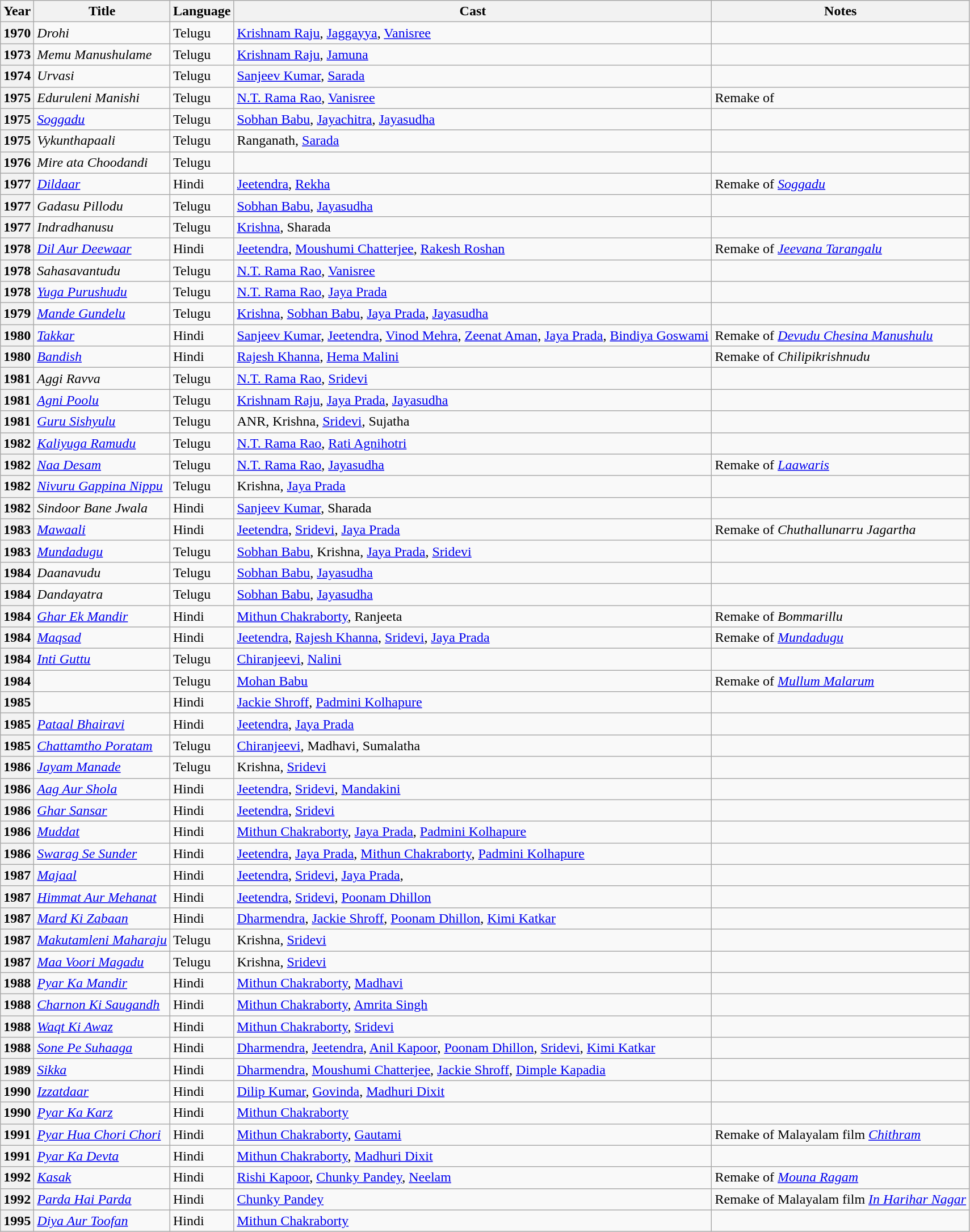<table class="wikitable plainrowheaders sortable">
<tr>
<th>Year</th>
<th>Title</th>
<th>Language</th>
<th class="unsortable">Cast</th>
<th class="unsortable">Notes</th>
</tr>
<tr>
<th scope="row">1970</th>
<td><em>Drohi</em></td>
<td>Telugu</td>
<td><a href='#'>Krishnam Raju</a>, <a href='#'>Jaggayya</a>, <a href='#'>Vanisree</a></td>
<td></td>
</tr>
<tr>
<th scope="row">1973</th>
<td><em>Memu Manushulame</em></td>
<td>Telugu</td>
<td><a href='#'>Krishnam Raju</a>, <a href='#'>Jamuna</a></td>
<td></td>
</tr>
<tr>
<th scope="row">1974</th>
<td><em>Urvasi</em></td>
<td>Telugu</td>
<td><a href='#'>Sanjeev Kumar</a>, <a href='#'>Sarada</a></td>
<td></td>
</tr>
<tr>
<th scope="row">1975</th>
<td><em>Eduruleni Manishi</em></td>
<td>Telugu</td>
<td><a href='#'>N.T. Rama Rao</a>, <a href='#'>Vanisree</a></td>
<td>Remake of </td>
</tr>
<tr>
<th scope="row">1975</th>
<td><em><a href='#'>Soggadu</a></em></td>
<td>Telugu</td>
<td><a href='#'>Sobhan Babu</a>, <a href='#'>Jayachitra</a>, <a href='#'>Jayasudha</a></td>
<td></td>
</tr>
<tr>
<th scope="row">1975</th>
<td><em>Vykunthapaali</em></td>
<td>Telugu</td>
<td>Ranganath, <a href='#'>Sarada</a></td>
<td></td>
</tr>
<tr>
<th scope="row">1976</th>
<td><em>Mire ata Choodandi</em></td>
<td>Telugu</td>
<td></td>
<td></td>
</tr>
<tr>
<th scope="row">1977</th>
<td><em><a href='#'>Dildaar</a></em></td>
<td>Hindi</td>
<td><a href='#'>Jeetendra</a>, <a href='#'>Rekha</a></td>
<td>Remake of <em><a href='#'>Soggadu</a></em></td>
</tr>
<tr>
<th scope="row">1977</th>
<td><em>Gadasu Pillodu</em></td>
<td>Telugu</td>
<td><a href='#'>Sobhan Babu</a>, <a href='#'>Jayasudha</a></td>
<td></td>
</tr>
<tr>
<th scope="row">1977</th>
<td><em>Indradhanusu</em></td>
<td>Telugu</td>
<td><a href='#'>Krishna</a>, Sharada</td>
<td></td>
</tr>
<tr>
<th scope="row">1978</th>
<td><em><a href='#'>Dil Aur Deewaar</a></em></td>
<td>Hindi</td>
<td><a href='#'>Jeetendra</a>, <a href='#'>Moushumi Chatterjee</a>, <a href='#'>Rakesh Roshan</a></td>
<td>Remake of <em><a href='#'>Jeevana Tarangalu</a></em></td>
</tr>
<tr>
<th scope="row">1978</th>
<td><em>Sahasavantudu</em></td>
<td>Telugu</td>
<td><a href='#'>N.T. Rama Rao</a>, <a href='#'>Vanisree</a></td>
<td></td>
</tr>
<tr>
<th scope="row">1978</th>
<td><em><a href='#'>Yuga Purushudu</a></em></td>
<td>Telugu</td>
<td><a href='#'>N.T. Rama Rao</a>, <a href='#'>Jaya Prada</a></td>
<td></td>
</tr>
<tr>
<th scope="row">1979</th>
<td><em><a href='#'>Mande Gundelu</a></em></td>
<td>Telugu</td>
<td><a href='#'>Krishna</a>, <a href='#'>Sobhan Babu</a>, <a href='#'>Jaya Prada</a>, <a href='#'>Jayasudha</a></td>
<td></td>
</tr>
<tr>
<th scope="row">1980</th>
<td><em><a href='#'>Takkar</a></em></td>
<td>Hindi</td>
<td><a href='#'>Sanjeev Kumar</a>, <a href='#'>Jeetendra</a>, <a href='#'>Vinod Mehra</a>, <a href='#'>Zeenat Aman</a>, <a href='#'>Jaya Prada</a>, <a href='#'>Bindiya Goswami</a></td>
<td>Remake of <em><a href='#'>Devudu Chesina Manushulu</a></em></td>
</tr>
<tr>
<th scope="row">1980</th>
<td><em><a href='#'>Bandish</a></em></td>
<td>Hindi</td>
<td><a href='#'>Rajesh Khanna</a>, <a href='#'>Hema Malini</a></td>
<td>Remake of <em>Chilipikrishnudu</em></td>
</tr>
<tr>
<th scope="row">1981</th>
<td><em>Aggi Ravva</em></td>
<td>Telugu</td>
<td><a href='#'>N.T. Rama Rao</a>, <a href='#'>Sridevi</a></td>
<td></td>
</tr>
<tr>
<th scope="row">1981</th>
<td><em><a href='#'>Agni Poolu</a></em></td>
<td>Telugu</td>
<td><a href='#'>Krishnam Raju</a>, <a href='#'>Jaya Prada</a>, <a href='#'>Jayasudha</a></td>
<td></td>
</tr>
<tr>
<th scope="row">1981</th>
<td><em><a href='#'>Guru Sishyulu</a></em></td>
<td>Telugu</td>
<td>ANR, Krishna, <a href='#'>Sridevi</a>, Sujatha</td>
<td></td>
</tr>
<tr>
<th scope="row">1982</th>
<td><em><a href='#'>Kaliyuga Ramudu</a></em></td>
<td>Telugu</td>
<td><a href='#'>N.T. Rama Rao</a>, <a href='#'>Rati Agnihotri</a></td>
<td></td>
</tr>
<tr>
<th scope="row">1982</th>
<td><em><a href='#'>Naa Desam</a></em></td>
<td>Telugu</td>
<td><a href='#'>N.T. Rama Rao</a>, <a href='#'>Jayasudha</a></td>
<td>Remake of <em><a href='#'>Laawaris</a></em></td>
</tr>
<tr>
<th scope="row">1982</th>
<td><em><a href='#'>Nivuru Gappina Nippu</a></em></td>
<td>Telugu</td>
<td>Krishna, <a href='#'>Jaya Prada</a></td>
<td></td>
</tr>
<tr>
<th scope="row">1982</th>
<td><em>Sindoor Bane Jwala</em></td>
<td>Hindi</td>
<td><a href='#'>Sanjeev Kumar</a>, Sharada</td>
<td></td>
</tr>
<tr>
<th scope="row">1983</th>
<td><em><a href='#'>Mawaali</a></em></td>
<td>Hindi</td>
<td><a href='#'>Jeetendra</a>, <a href='#'>Sridevi</a>, <a href='#'>Jaya Prada</a></td>
<td>Remake of <em>Chuthallunarru Jagartha</em></td>
</tr>
<tr>
<th scope="row">1983</th>
<td><em><a href='#'>Mundadugu</a></em></td>
<td>Telugu</td>
<td><a href='#'>Sobhan Babu</a>, Krishna, <a href='#'>Jaya Prada</a>, <a href='#'>Sridevi</a></td>
<td></td>
</tr>
<tr>
<th scope="row">1984</th>
<td><em>Daanavudu</em></td>
<td>Telugu</td>
<td><a href='#'>Sobhan Babu</a>, <a href='#'>Jayasudha</a></td>
<td></td>
</tr>
<tr>
<th scope="row">1984</th>
<td><em>Dandayatra</em></td>
<td>Telugu</td>
<td><a href='#'>Sobhan Babu</a>, <a href='#'>Jayasudha</a></td>
<td></td>
</tr>
<tr>
<th scope="row">1984</th>
<td><em><a href='#'>Ghar Ek Mandir</a></em></td>
<td>Hindi</td>
<td><a href='#'>Mithun Chakraborty</a>, Ranjeeta</td>
<td>Remake of <em>Bommarillu</em></td>
</tr>
<tr>
<th scope="row">1984</th>
<td><em><a href='#'>Maqsad</a></em></td>
<td>Hindi</td>
<td><a href='#'>Jeetendra</a>, <a href='#'>Rajesh Khanna</a>, <a href='#'>Sridevi</a>, <a href='#'>Jaya Prada</a></td>
<td>Remake of <em><a href='#'>Mundadugu</a></em></td>
</tr>
<tr>
<th scope="row">1984</th>
<td><em><a href='#'>Inti Guttu</a></em></td>
<td>Telugu</td>
<td><a href='#'>Chiranjeevi</a>, <a href='#'>Nalini</a></td>
<td></td>
</tr>
<tr>
<th scope="row">1984</th>
<td></td>
<td>Telugu</td>
<td><a href='#'>Mohan Babu</a></td>
<td>Remake of <em><a href='#'>Mullum Malarum</a></em></td>
</tr>
<tr>
<th scope="row">1985</th>
<td></td>
<td>Hindi</td>
<td><a href='#'>Jackie Shroff</a>, <a href='#'>Padmini Kolhapure</a></td>
<td></td>
</tr>
<tr>
<th scope="row">1985</th>
<td><em><a href='#'>Pataal Bhairavi</a></em></td>
<td>Hindi</td>
<td><a href='#'>Jeetendra</a>, <a href='#'>Jaya Prada</a></td>
<td></td>
</tr>
<tr>
<th scope="row">1985</th>
<td><em><a href='#'>Chattamtho Poratam</a></em></td>
<td>Telugu</td>
<td><a href='#'>Chiranjeevi</a>, Madhavi, Sumalatha</td>
<td></td>
</tr>
<tr>
<th scope="row">1986</th>
<td><em><a href='#'>Jayam Manade</a></em></td>
<td>Telugu</td>
<td>Krishna, <a href='#'>Sridevi</a></td>
<td></td>
</tr>
<tr>
<th scope="row">1986</th>
<td><em><a href='#'>Aag Aur Shola</a></em></td>
<td>Hindi</td>
<td><a href='#'>Jeetendra</a>, <a href='#'>Sridevi</a>, <a href='#'>Mandakini</a></td>
<td></td>
</tr>
<tr>
<th scope="row">1986</th>
<td><em><a href='#'>Ghar Sansar</a></em></td>
<td>Hindi</td>
<td><a href='#'>Jeetendra</a>, <a href='#'>Sridevi</a></td>
<td></td>
</tr>
<tr>
<th scope="row">1986</th>
<td><em><a href='#'>Muddat</a></em></td>
<td>Hindi</td>
<td><a href='#'>Mithun Chakraborty</a>, <a href='#'>Jaya Prada</a>, <a href='#'>Padmini Kolhapure</a></td>
<td></td>
</tr>
<tr>
<th scope="row">1986</th>
<td><em><a href='#'>Swarag Se Sunder</a></em></td>
<td>Hindi</td>
<td><a href='#'>Jeetendra</a>, <a href='#'>Jaya Prada</a>, <a href='#'>Mithun Chakraborty</a>, <a href='#'>Padmini Kolhapure</a></td>
<td></td>
</tr>
<tr>
<th scope="row">1987</th>
<td><em><a href='#'>Majaal</a></em></td>
<td>Hindi</td>
<td><a href='#'>Jeetendra</a>, <a href='#'>Sridevi</a>, <a href='#'>Jaya Prada</a>,</td>
<td></td>
</tr>
<tr>
<th scope="row">1987</th>
<td><em><a href='#'>Himmat Aur Mehanat</a></em></td>
<td>Hindi</td>
<td><a href='#'>Jeetendra</a>, <a href='#'>Sridevi</a>, <a href='#'>Poonam Dhillon</a></td>
<td></td>
</tr>
<tr>
<th scope="row">1987</th>
<td><em><a href='#'>Mard Ki Zabaan</a></em></td>
<td>Hindi</td>
<td><a href='#'>Dharmendra</a>, <a href='#'>Jackie Shroff</a>, <a href='#'>Poonam Dhillon</a>, <a href='#'>Kimi Katkar</a></td>
<td></td>
</tr>
<tr>
<th scope="row">1987</th>
<td><em><a href='#'>Makutamleni Maharaju</a></em></td>
<td>Telugu</td>
<td>Krishna, <a href='#'>Sridevi</a></td>
<td></td>
</tr>
<tr>
<th scope="row">1987</th>
<td><em><a href='#'>Maa Voori Magadu</a></em></td>
<td>Telugu</td>
<td>Krishna, <a href='#'>Sridevi</a></td>
<td></td>
</tr>
<tr>
<th scope="row">1988</th>
<td><em><a href='#'>Pyar Ka Mandir</a></em></td>
<td>Hindi</td>
<td><a href='#'>Mithun Chakraborty</a>, <a href='#'>Madhavi</a></td>
<td></td>
</tr>
<tr>
<th scope="row">1988</th>
<td><em><a href='#'>Charnon Ki Saugandh</a></em></td>
<td>Hindi</td>
<td><a href='#'>Mithun Chakraborty</a>, <a href='#'>Amrita Singh</a></td>
<td></td>
</tr>
<tr>
<th scope="row">1988</th>
<td><em><a href='#'>Waqt Ki Awaz</a></em></td>
<td>Hindi</td>
<td><a href='#'>Mithun Chakraborty</a>, <a href='#'>Sridevi</a></td>
<td></td>
</tr>
<tr>
<th scope="row">1988</th>
<td><em><a href='#'>Sone Pe Suhaaga</a></em></td>
<td>Hindi</td>
<td><a href='#'>Dharmendra</a>, <a href='#'>Jeetendra</a>, <a href='#'>Anil Kapoor</a>, <a href='#'>Poonam Dhillon</a>, <a href='#'>Sridevi</a>, <a href='#'>Kimi Katkar</a></td>
<td></td>
</tr>
<tr>
<th scope="row">1989</th>
<td><em><a href='#'>Sikka</a></em></td>
<td>Hindi</td>
<td><a href='#'>Dharmendra</a>, <a href='#'>Moushumi Chatterjee</a>, <a href='#'>Jackie Shroff</a>, <a href='#'>Dimple Kapadia</a></td>
<td></td>
</tr>
<tr>
<th scope="row">1990</th>
<td><em><a href='#'>Izzatdaar</a></em></td>
<td>Hindi</td>
<td><a href='#'>Dilip Kumar</a>, <a href='#'>Govinda</a>, <a href='#'>Madhuri Dixit</a></td>
<td></td>
</tr>
<tr>
<th scope="row">1990</th>
<td><em><a href='#'>Pyar Ka Karz</a></em></td>
<td>Hindi</td>
<td><a href='#'>Mithun Chakraborty</a></td>
<td></td>
</tr>
<tr>
<th scope="row">1991</th>
<td><em><a href='#'>Pyar Hua Chori Chori</a></em></td>
<td>Hindi</td>
<td><a href='#'>Mithun Chakraborty</a>, <a href='#'>Gautami</a></td>
<td>Remake of Malayalam film <em><a href='#'>Chithram</a></em></td>
</tr>
<tr>
<th scope="row">1991</th>
<td><em><a href='#'>Pyar Ka Devta</a></em></td>
<td>Hindi</td>
<td><a href='#'>Mithun Chakraborty</a>, <a href='#'>Madhuri Dixit</a></td>
<td></td>
</tr>
<tr>
<th scope="row">1992</th>
<td><em><a href='#'>Kasak</a></em></td>
<td>Hindi</td>
<td><a href='#'>Rishi Kapoor</a>, <a href='#'>Chunky Pandey</a>, <a href='#'>Neelam</a></td>
<td>Remake of <em><a href='#'>Mouna Ragam</a></em></td>
</tr>
<tr>
<th scope="row">1992</th>
<td><em><a href='#'>Parda Hai Parda</a></em></td>
<td>Hindi</td>
<td><a href='#'>Chunky Pandey</a></td>
<td>Remake of Malayalam film <em><a href='#'>In Harihar Nagar</a></em></td>
</tr>
<tr>
<th scope="row">1995</th>
<td><em><a href='#'>Diya Aur Toofan</a></em></td>
<td>Hindi</td>
<td><a href='#'>Mithun Chakraborty</a></td>
<td></td>
</tr>
</table>
